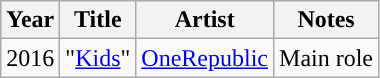<table class="wikitable sortable">
<tr>
<th>Year</th>
<th>Title</th>
<th>Artist</th>
<th class="unsortable">Notes</th>
</tr>
<tr>
<td>2016</td>
<td>"<a href='#'>Kids</a>"</td>
<td><a href='#'>OneRepublic</a></td>
<td>Main role</td>
</tr>
</table>
